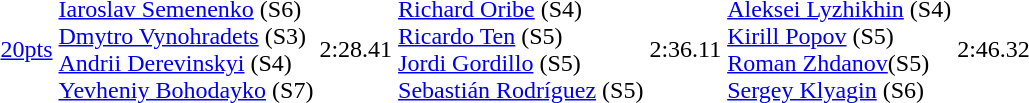<table>
<tr>
<td><a href='#'>20pts</a></td>
<td><a href='#'>Iaroslav Semenenko</a> (S6)<br><a href='#'>Dmytro Vynohradets</a> (S3)<br><a href='#'>Andrii Derevinskyi</a> (S4)<br><a href='#'>Yevheniy Bohodayko</a> (S7)<br></td>
<td>2:28.41</td>
<td><a href='#'>Richard Oribe</a> (S4)<br><a href='#'>Ricardo Ten</a> (S5)<br><a href='#'>Jordi Gordillo</a> (S5)<br><a href='#'>Sebastián Rodríguez</a> (S5)<br></td>
<td>2:36.11</td>
<td><a href='#'>Aleksei Lyzhikhin</a> (S4)<br><a href='#'>Kirill Popov</a> (S5)<br><a href='#'>Roman Zhdanov</a>(S5)<br><a href='#'>Sergey Klyagin</a> (S6)<br></td>
<td>2:46.32</td>
</tr>
</table>
